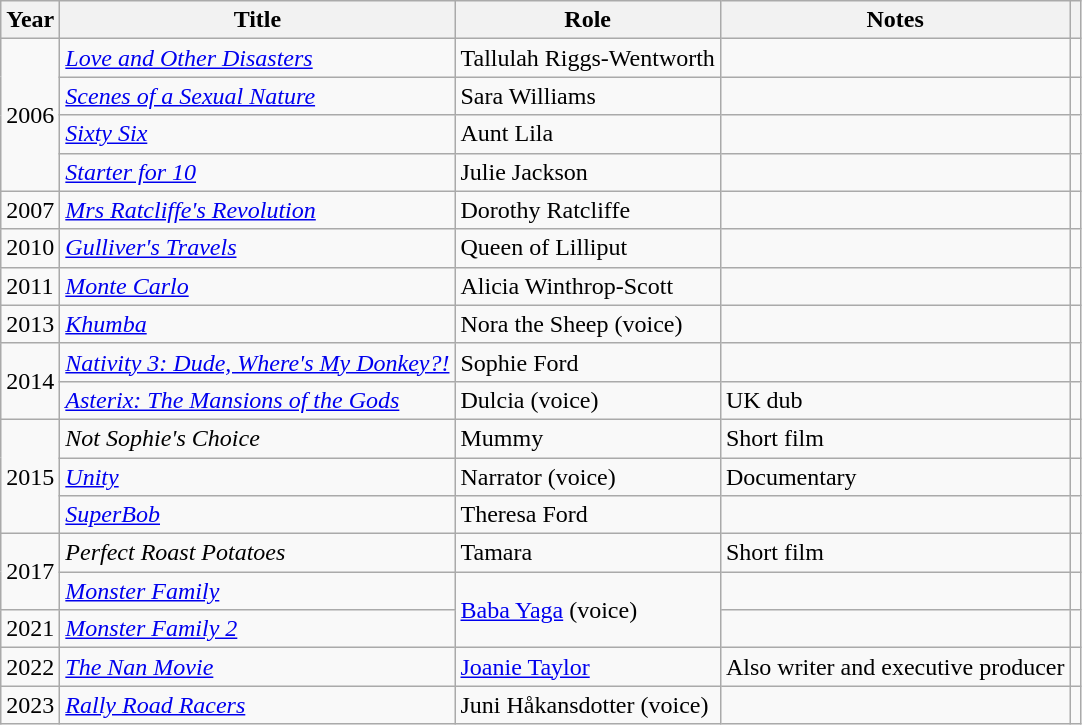<table class="wikitable sortable">
<tr>
<th>Year</th>
<th>Title</th>
<th>Role</th>
<th class="unsortable">Notes</th>
<th class="unsortable"></th>
</tr>
<tr>
<td rowspan="4">2006</td>
<td><em><a href='#'>Love and Other Disasters</a></em></td>
<td>Tallulah Riggs-Wentworth</td>
<td></td>
<td style = "text-align: center;"></td>
</tr>
<tr>
<td><em><a href='#'>Scenes of a Sexual Nature</a></em></td>
<td>Sara Williams</td>
<td></td>
<td style = "text-align: center;"></td>
</tr>
<tr>
<td><em><a href='#'>Sixty Six</a></em></td>
<td>Aunt Lila</td>
<td></td>
<td style = "text-align: center;"></td>
</tr>
<tr>
<td><em><a href='#'>Starter for 10</a></em></td>
<td>Julie Jackson</td>
<td></td>
<td style = "text-align: center;"></td>
</tr>
<tr>
<td>2007</td>
<td><em><a href='#'>Mrs Ratcliffe's Revolution</a></em></td>
<td>Dorothy Ratcliffe</td>
<td></td>
<td style = "text-align: center;"></td>
</tr>
<tr>
<td>2010</td>
<td><em><a href='#'>Gulliver's Travels</a></em></td>
<td>Queen of Lilliput</td>
<td></td>
<td style = "text-align: center;"></td>
</tr>
<tr>
<td>2011</td>
<td><em><a href='#'>Monte Carlo</a></em></td>
<td>Alicia Winthrop-Scott</td>
<td></td>
<td style = "text-align: center;"></td>
</tr>
<tr>
<td>2013</td>
<td><em><a href='#'>Khumba</a></em></td>
<td>Nora the Sheep (voice)</td>
<td></td>
<td style = "text-align: center;"></td>
</tr>
<tr>
<td rowspan=2>2014</td>
<td><em><a href='#'>Nativity 3: Dude, Where's My Donkey?!</a></em></td>
<td>Sophie Ford</td>
<td></td>
<td style = "text-align: center;"></td>
</tr>
<tr>
<td><em><a href='#'>Asterix: The Mansions of the Gods</a></em></td>
<td>Dulcia (voice)</td>
<td>UK dub</td>
<td style = "text-align: center;"></td>
</tr>
<tr>
<td rowspan="3">2015</td>
<td><em>Not Sophie's Choice</em></td>
<td>Mummy</td>
<td>Short film</td>
<td style = "text-align: center;"></td>
</tr>
<tr>
<td><em><a href='#'>Unity</a></em></td>
<td>Narrator (voice)</td>
<td>Documentary</td>
<td style = "text-align: center;"></td>
</tr>
<tr>
<td><em><a href='#'>SuperBob</a></em></td>
<td>Theresa Ford</td>
<td></td>
<td style = "text-align: center;"></td>
</tr>
<tr>
<td rowspan="2">2017</td>
<td><em>Perfect Roast Potatoes</em></td>
<td>Tamara</td>
<td>Short film</td>
<td style = "text-align: center;"></td>
</tr>
<tr>
<td><em><a href='#'>Monster Family</a></em></td>
<td rowspan="2"><a href='#'>Baba Yaga</a> (voice)</td>
<td></td>
<td style = "text-align: center;"></td>
</tr>
<tr>
<td>2021</td>
<td><em><a href='#'>Monster Family 2</a></em></td>
<td></td>
<td style = "text-align: center;"></td>
</tr>
<tr>
<td>2022</td>
<td><em><a href='#'>The Nan Movie</a></em></td>
<td><a href='#'>Joanie Taylor</a></td>
<td>Also writer and executive producer</td>
<td style = "text-align: center;"></td>
</tr>
<tr>
<td>2023</td>
<td><em><a href='#'>Rally Road Racers</a></em></td>
<td>Juni Håkansdotter (voice)</td>
<td></td>
<td style = "text-align: center;"></td>
</tr>
</table>
